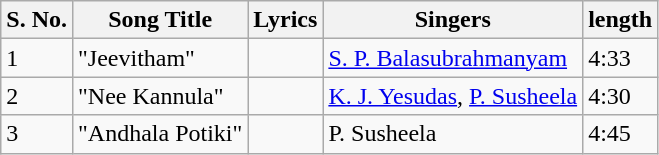<table class="wikitable">
<tr>
<th>S. No.</th>
<th>Song Title</th>
<th>Lyrics</th>
<th>Singers</th>
<th>length</th>
</tr>
<tr>
<td>1</td>
<td>"Jeevitham"</td>
<td></td>
<td><a href='#'>S. P. Balasubrahmanyam</a></td>
<td>4:33</td>
</tr>
<tr>
<td>2</td>
<td>"Nee Kannula"</td>
<td></td>
<td><a href='#'>K. J. Yesudas</a>, <a href='#'>P. Susheela</a></td>
<td>4:30</td>
</tr>
<tr>
<td>3</td>
<td>"Andhala Potiki"</td>
<td></td>
<td>P. Susheela</td>
<td>4:45</td>
</tr>
</table>
